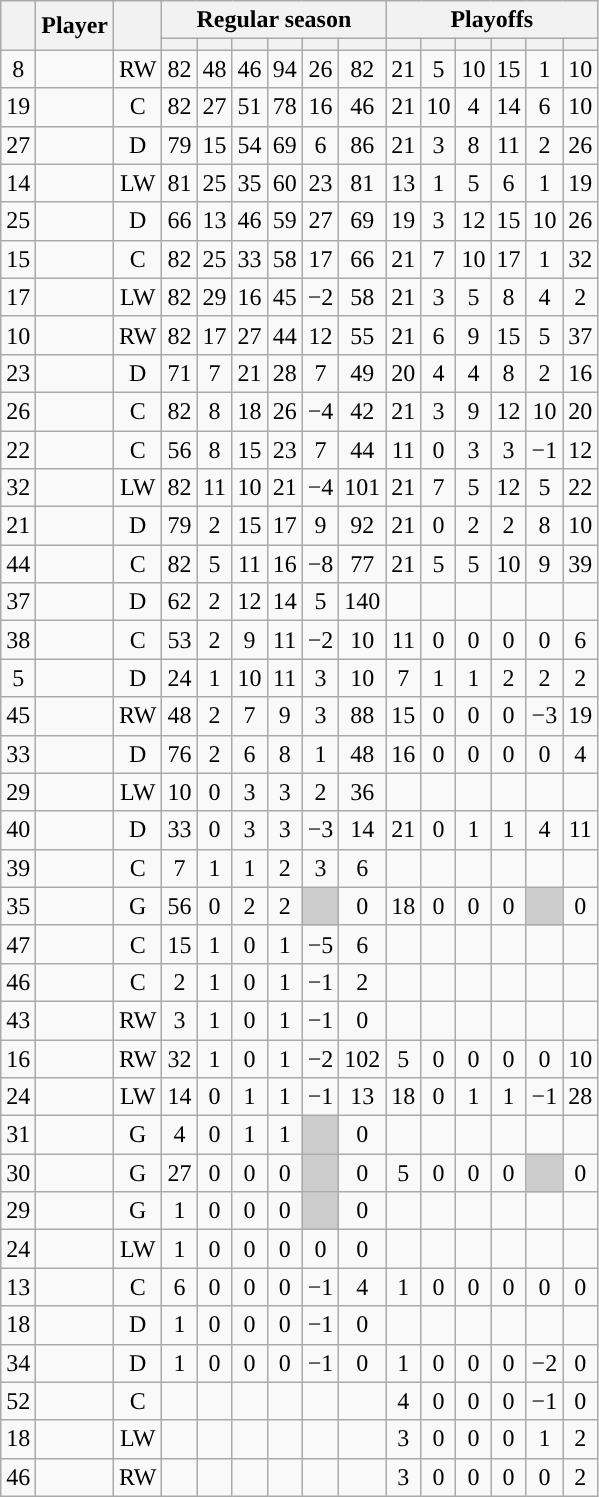<table class="wikitable sortable plainrowheaders" style="text-align:center;">
<tr>
<th scope="col" data-sort-type="number" rowspan="2"></th>
<th scope="col" rowspan="2">Player</th>
<th scope="col" rowspan="2"></th>
<th scope=colgroup colspan=6>Regular season</th>
<th scope=colgroup colspan=6>Playoffs</th>
</tr>
<tr>
<th scope="col" data-sort-type="number"></th>
<th scope="col" data-sort-type="number"></th>
<th scope="col" data-sort-type="number"></th>
<th scope="col" data-sort-type="number"></th>
<th scope="col" data-sort-type="number"></th>
<th scope="col" data-sort-type="number"></th>
<th scope="col" data-sort-type="number"></th>
<th scope="col" data-sort-type="number"></th>
<th scope="col" data-sort-type="number"></th>
<th scope="col" data-sort-type="number"></th>
<th scope="col" data-sort-type="number"></th>
<th scope="col" data-sort-type="number"></th>
</tr>
<tr>
<td scope="row">8</td>
<td align="left"></td>
<td>RW</td>
<td>82</td>
<td>48</td>
<td>46</td>
<td>94</td>
<td>26</td>
<td>82</td>
<td>21</td>
<td>5</td>
<td>10</td>
<td>15</td>
<td>1</td>
<td>10</td>
</tr>
<tr>
<td scope="row">19</td>
<td align="left"></td>
<td>C</td>
<td>82</td>
<td>27</td>
<td>51</td>
<td>78</td>
<td>16</td>
<td>46</td>
<td>21</td>
<td>10</td>
<td>4</td>
<td>14</td>
<td>6</td>
<td>10</td>
</tr>
<tr>
<td scope="row">27</td>
<td align="left"></td>
<td>D</td>
<td>79</td>
<td>15</td>
<td>54</td>
<td>69</td>
<td>6</td>
<td>86</td>
<td>21</td>
<td>3</td>
<td>8</td>
<td>11</td>
<td>2</td>
<td>26</td>
</tr>
<tr>
<td scope="row">14</td>
<td align="left"></td>
<td>LW</td>
<td>81</td>
<td>25</td>
<td>35</td>
<td>60</td>
<td>23</td>
<td>81</td>
<td>13</td>
<td>1</td>
<td>5</td>
<td>6</td>
<td>1</td>
<td>19</td>
</tr>
<tr>
<td scope="row">25</td>
<td align="left"></td>
<td>D</td>
<td>66</td>
<td>13</td>
<td>46</td>
<td>59</td>
<td>27</td>
<td>69</td>
<td>19</td>
<td>3</td>
<td>12</td>
<td>15</td>
<td>10</td>
<td>26</td>
</tr>
<tr>
<td scope="row">15</td>
<td align="left"></td>
<td>C</td>
<td>82</td>
<td>25</td>
<td>33</td>
<td>58</td>
<td>17</td>
<td>66</td>
<td>21</td>
<td>7</td>
<td>10</td>
<td>17</td>
<td>1</td>
<td>32</td>
</tr>
<tr>
<td scope="row">17</td>
<td align="left"></td>
<td>LW</td>
<td>82</td>
<td>29</td>
<td>16</td>
<td>45</td>
<td>−2</td>
<td>58</td>
<td>21</td>
<td>3</td>
<td>5</td>
<td>8</td>
<td>4</td>
<td>2</td>
</tr>
<tr>
<td scope="row">10</td>
<td align="left"></td>
<td>RW</td>
<td>82</td>
<td>17</td>
<td>27</td>
<td>44</td>
<td>12</td>
<td>55</td>
<td>21</td>
<td>6</td>
<td>9</td>
<td>15</td>
<td>5</td>
<td>37</td>
</tr>
<tr>
<td scope="row">23</td>
<td align="left"></td>
<td>D</td>
<td>71</td>
<td>7</td>
<td>21</td>
<td>28</td>
<td>7</td>
<td>49</td>
<td>20</td>
<td>4</td>
<td>4</td>
<td>8</td>
<td>2</td>
<td>16</td>
</tr>
<tr>
<td scope="row">26</td>
<td align="left"></td>
<td>C</td>
<td>82</td>
<td>8</td>
<td>18</td>
<td>26</td>
<td>−4</td>
<td>42</td>
<td>21</td>
<td>3</td>
<td>9</td>
<td>12</td>
<td>10</td>
<td>20</td>
</tr>
<tr>
<td scope="row">22</td>
<td align="left"></td>
<td>C</td>
<td>56</td>
<td>8</td>
<td>15</td>
<td>23</td>
<td>7</td>
<td>44</td>
<td>11</td>
<td>0</td>
<td>3</td>
<td>3</td>
<td>−1</td>
<td>12</td>
</tr>
<tr>
<td scope="row">32</td>
<td align="left"></td>
<td>LW</td>
<td>82</td>
<td>11</td>
<td>10</td>
<td>21</td>
<td>−4</td>
<td>101</td>
<td>21</td>
<td>7</td>
<td>5</td>
<td>12</td>
<td>5</td>
<td>22</td>
</tr>
<tr>
<td scope="row">21</td>
<td align="left"></td>
<td>D</td>
<td>79</td>
<td>2</td>
<td>15</td>
<td>17</td>
<td>9</td>
<td>92</td>
<td>21</td>
<td>0</td>
<td>2</td>
<td>2</td>
<td>8</td>
<td>10</td>
</tr>
<tr>
<td scope="row">44</td>
<td align="left"></td>
<td>C</td>
<td>82</td>
<td>5</td>
<td>11</td>
<td>16</td>
<td>−8</td>
<td>77</td>
<td>21</td>
<td>5</td>
<td>5</td>
<td>10</td>
<td>9</td>
<td>39</td>
</tr>
<tr>
<td scope="row">37</td>
<td align="left"></td>
<td>D</td>
<td>62</td>
<td>2</td>
<td>12</td>
<td>14</td>
<td>5</td>
<td>140</td>
<td></td>
<td></td>
<td></td>
<td></td>
<td></td>
<td></td>
</tr>
<tr>
<td scope="row">38</td>
<td align="left"></td>
<td>C</td>
<td>53</td>
<td>2</td>
<td>9</td>
<td>11</td>
<td>−2</td>
<td>10</td>
<td>11</td>
<td>0</td>
<td>0</td>
<td>0</td>
<td>0</td>
<td>6</td>
</tr>
<tr>
<td scope="row">5</td>
<td align="left"></td>
<td>D</td>
<td>24</td>
<td>1</td>
<td>10</td>
<td>11</td>
<td>3</td>
<td>10</td>
<td>7</td>
<td>1</td>
<td>1</td>
<td>2</td>
<td>2</td>
<td>2</td>
</tr>
<tr>
<td scope="row">45</td>
<td align="left"></td>
<td>RW</td>
<td>48</td>
<td>2</td>
<td>7</td>
<td>9</td>
<td>3</td>
<td>88</td>
<td>15</td>
<td>0</td>
<td>0</td>
<td>0</td>
<td>−3</td>
<td>19</td>
</tr>
<tr>
<td scope="row">33</td>
<td align="left"></td>
<td>D</td>
<td>76</td>
<td>2</td>
<td>6</td>
<td>8</td>
<td>1</td>
<td>48</td>
<td>16</td>
<td>0</td>
<td>0</td>
<td>0</td>
<td>0</td>
<td>4</td>
</tr>
<tr>
<td scope="row">29</td>
<td align="left"></td>
<td>LW</td>
<td>10</td>
<td>0</td>
<td>3</td>
<td>3</td>
<td>2</td>
<td>36</td>
<td></td>
<td></td>
<td></td>
<td></td>
<td></td>
<td></td>
</tr>
<tr>
<td scope="row">40</td>
<td align="left"></td>
<td>D</td>
<td>33</td>
<td>0</td>
<td>3</td>
<td>3</td>
<td>−3</td>
<td>14</td>
<td>21</td>
<td>0</td>
<td>1</td>
<td>1</td>
<td>4</td>
<td>11</td>
</tr>
<tr>
<td scope="row">39</td>
<td align="left"></td>
<td>C</td>
<td>7</td>
<td>1</td>
<td>1</td>
<td>2</td>
<td>3</td>
<td>6</td>
<td></td>
<td></td>
<td></td>
<td></td>
<td></td>
<td></td>
</tr>
<tr>
<td scope="row">35</td>
<td align="left"></td>
<td>G</td>
<td>56</td>
<td>0</td>
<td>2</td>
<td>2</td>
<td style="background:#ccc"></td>
<td>0</td>
<td>18</td>
<td>0</td>
<td>0</td>
<td>0</td>
<td style="background:#ccc"></td>
<td>0</td>
</tr>
<tr>
<td scope="row">47</td>
<td align="left"></td>
<td>C</td>
<td>15</td>
<td>1</td>
<td>0</td>
<td>1</td>
<td>−5</td>
<td>6</td>
<td></td>
<td></td>
<td></td>
<td></td>
<td></td>
<td></td>
</tr>
<tr>
<td scope="row">46</td>
<td align="left"></td>
<td>C</td>
<td>2</td>
<td>1</td>
<td>0</td>
<td>1</td>
<td>−1</td>
<td>2</td>
<td></td>
<td></td>
<td></td>
<td></td>
<td></td>
<td></td>
</tr>
<tr>
<td scope="row">43</td>
<td align="left"></td>
<td>RW</td>
<td>3</td>
<td>1</td>
<td>0</td>
<td>1</td>
<td>−1</td>
<td>0</td>
<td></td>
<td></td>
<td></td>
<td></td>
<td></td>
<td></td>
</tr>
<tr>
<td scope="row">16</td>
<td align="left"></td>
<td>RW</td>
<td>32</td>
<td>1</td>
<td>0</td>
<td>1</td>
<td>−2</td>
<td>102</td>
<td>5</td>
<td>0</td>
<td>0</td>
<td>0</td>
<td>0</td>
<td>10</td>
</tr>
<tr>
<td scope="row">24</td>
<td align="left"></td>
<td>LW</td>
<td>14</td>
<td>0</td>
<td>1</td>
<td>1</td>
<td>−1</td>
<td>13</td>
<td>18</td>
<td>0</td>
<td>1</td>
<td>1</td>
<td>−1</td>
<td>28</td>
</tr>
<tr>
<td scope="row">31</td>
<td align="left"></td>
<td>G</td>
<td>4</td>
<td>0</td>
<td>1</td>
<td>1</td>
<td style="background:#ccc"></td>
<td>0</td>
<td></td>
<td></td>
<td></td>
<td></td>
<td></td>
<td></td>
</tr>
<tr>
<td scope="row">30</td>
<td align="left"></td>
<td>G</td>
<td>27</td>
<td>0</td>
<td>0</td>
<td>0</td>
<td style="background:#ccc"></td>
<td>0</td>
<td>5</td>
<td>0</td>
<td>0</td>
<td>0</td>
<td style="background:#ccc"></td>
<td>0</td>
</tr>
<tr>
<td scope="row">29</td>
<td align="left"></td>
<td>G</td>
<td>1</td>
<td>0</td>
<td>0</td>
<td>0</td>
<td style="background:#ccc"></td>
<td>0</td>
<td></td>
<td></td>
<td></td>
<td></td>
<td></td>
<td></td>
</tr>
<tr>
<td scope="row">24</td>
<td align="left"></td>
<td>LW</td>
<td>1</td>
<td>0</td>
<td>0</td>
<td>0</td>
<td>0</td>
<td>0</td>
<td></td>
<td></td>
<td></td>
<td></td>
<td></td>
<td></td>
</tr>
<tr>
<td scope="row">13</td>
<td align="left"></td>
<td>C</td>
<td>6</td>
<td>0</td>
<td>0</td>
<td>0</td>
<td>−1</td>
<td>4</td>
<td>1</td>
<td>0</td>
<td>0</td>
<td>0</td>
<td>0</td>
<td>0</td>
</tr>
<tr>
<td scope="row">18</td>
<td align="left"></td>
<td>D</td>
<td>1</td>
<td>0</td>
<td>0</td>
<td>0</td>
<td>−1</td>
<td>0</td>
<td></td>
<td></td>
<td></td>
<td></td>
<td></td>
<td></td>
</tr>
<tr>
<td scope="row">34</td>
<td align="left"></td>
<td>D</td>
<td>1</td>
<td>0</td>
<td>0</td>
<td>0</td>
<td>−1</td>
<td>0</td>
<td>1</td>
<td>0</td>
<td>0</td>
<td>0</td>
<td>−2</td>
<td>0</td>
</tr>
<tr>
<td scope="row">52</td>
<td align="left"></td>
<td>C</td>
<td></td>
<td></td>
<td></td>
<td></td>
<td></td>
<td></td>
<td>4</td>
<td>0</td>
<td>0</td>
<td>0</td>
<td>−1</td>
<td>0</td>
</tr>
<tr>
<td scope="row">18</td>
<td align="left"></td>
<td>LW</td>
<td></td>
<td></td>
<td></td>
<td></td>
<td></td>
<td></td>
<td>3</td>
<td>0</td>
<td>0</td>
<td>0</td>
<td>1</td>
<td>2</td>
</tr>
<tr>
<td scope="row">46</td>
<td align="left"></td>
<td>RW</td>
<td></td>
<td></td>
<td></td>
<td></td>
<td></td>
<td></td>
<td>3</td>
<td>0</td>
<td>0</td>
<td>0</td>
<td>0</td>
<td>2</td>
</tr>
</table>
